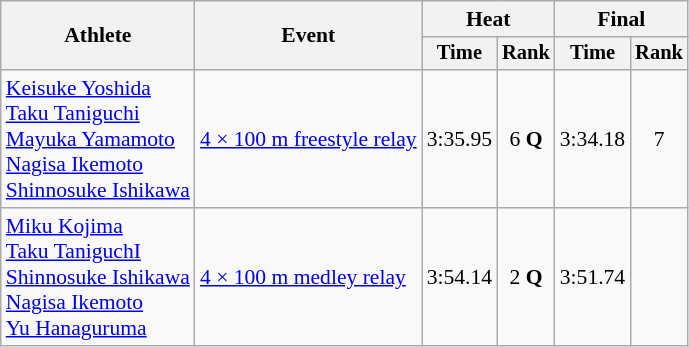<table class=wikitable style="font-size:90%">
<tr>
<th rowspan=2>Athlete</th>
<th rowspan=2>Event</th>
<th colspan="2">Heat</th>
<th colspan="2">Final</th>
</tr>
<tr style="font-size:95%">
<th>Time</th>
<th>Rank</th>
<th>Time</th>
<th>Rank</th>
</tr>
<tr align=center>
<td align=left><a href='#'>Keisuke Yoshida</a><br><a href='#'>Taku Taniguchi</a><br><a href='#'>Mayuka Yamamoto</a><br><a href='#'>Nagisa Ikemoto</a><br><a href='#'>Shinnosuke Ishikawa</a></td>
<td align=left><a href='#'>4 × 100 m freestyle relay</a></td>
<td>3:35.95</td>
<td>6 <strong>Q</strong></td>
<td>3:34.18</td>
<td>7</td>
</tr>
<tr align=center>
<td align=left><a href='#'>Miku Kojima</a><br><a href='#'>Taku TaniguchI</a><br><a href='#'>Shinnosuke Ishikawa</a><br><a href='#'>Nagisa Ikemoto</a><br><a href='#'>Yu Hanaguruma</a></td>
<td align=left><a href='#'>4 × 100 m medley relay</a></td>
<td>3:54.14</td>
<td>2 <strong>Q</strong></td>
<td>3:51.74</td>
<td></td>
</tr>
</table>
